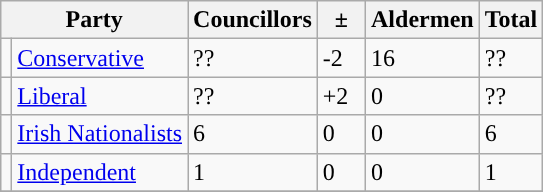<table class="wikitable">
<tr>
<th colspan="2">Party</th>
<th>Councillors</th>
<th>  ±  </th>
<th>Aldermen</th>
<th>Total</th>
</tr>
<tr>
<td style="background-color: "></td>
<td><a href='#'>Conservative</a></td>
<td>??</td>
<td>-2</td>
<td>16</td>
<td>??</td>
</tr>
<tr>
<td style="background-color: "></td>
<td><a href='#'>Liberal</a></td>
<td>??</td>
<td>+2</td>
<td>0</td>
<td>??</td>
</tr>
<tr>
<td style="background-color: "></td>
<td><a href='#'>Irish Nationalists</a></td>
<td>6</td>
<td>0</td>
<td>0</td>
<td>6</td>
</tr>
<tr>
<td style="background-color: "></td>
<td><a href='#'>Independent</a></td>
<td>1</td>
<td>0</td>
<td>0</td>
<td>1</td>
</tr>
<tr>
</tr>
</table>
